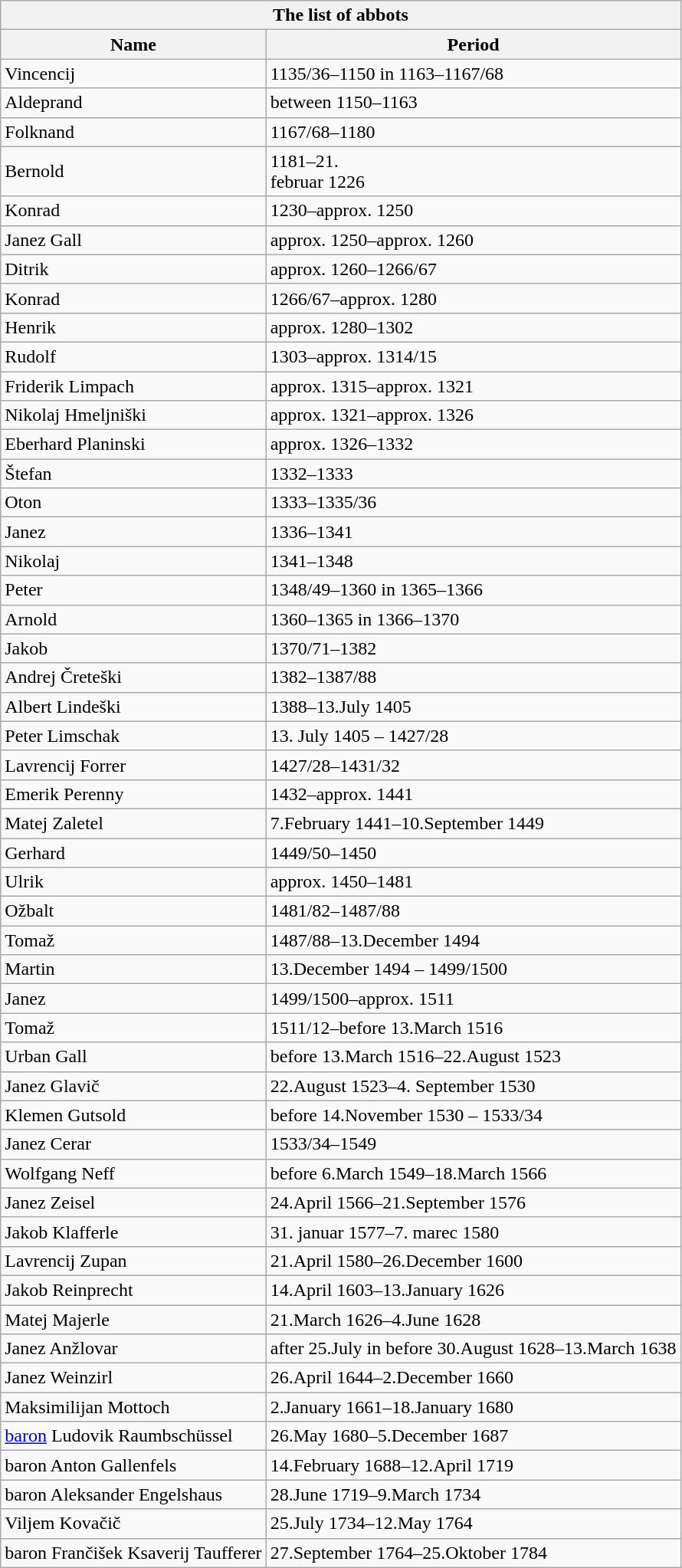<table class="wikitable">
<tr>
<th colspan="2">The list of abbots</th>
</tr>
<tr>
<th>Name</th>
<th>Period</th>
</tr>
<tr>
<td>Vincencij</td>
<td>1135/36–1150 in 1163–1167/68</td>
</tr>
<tr>
<td>Aldeprand</td>
<td>between 1150–1163</td>
</tr>
<tr>
<td>Folknand</td>
<td>1167/68–1180</td>
</tr>
<tr>
<td>Bernold</td>
<td>1181–21.<br>februar 1226</td>
</tr>
<tr>
<td>Konrad</td>
<td> 1230–approx. 1250</td>
</tr>
<tr>
<td>Janez Gall</td>
<td>approx. 1250–approx. 1260</td>
</tr>
<tr>
<td>Ditrik</td>
<td>approx. 1260–1266/67</td>
</tr>
<tr>
<td>Konrad</td>
<td>1266/67–approx. 1280</td>
</tr>
<tr>
<td>Henrik</td>
<td>approx. 1280–1302</td>
</tr>
<tr>
<td>Rudolf</td>
<td>1303–approx. 1314/15</td>
</tr>
<tr>
<td>Friderik Limpach</td>
<td>approx. 1315–approx. 1321</td>
</tr>
<tr>
<td>Nikolaj Hmeljniški</td>
<td>approx. 1321–approx. 1326</td>
</tr>
<tr>
<td>Eberhard Planinski</td>
<td>approx. 1326–1332</td>
</tr>
<tr>
<td>Štefan</td>
<td>1332–1333</td>
</tr>
<tr>
<td>Oton</td>
<td>1333–1335/36</td>
</tr>
<tr>
<td>Janez</td>
<td>1336–1341</td>
</tr>
<tr>
<td>Nikolaj</td>
<td>1341–1348</td>
</tr>
<tr>
<td>Peter</td>
<td>1348/49–1360 in 1365–1366</td>
</tr>
<tr>
<td>Arnold</td>
<td>1360–1365 in 1366–1370</td>
</tr>
<tr>
<td>Jakob</td>
<td>1370/71–1382</td>
</tr>
<tr>
<td>Andrej Čreteški</td>
<td>1382–1387/88</td>
</tr>
<tr>
<td>Albert Lindeški</td>
<td>1388–13.July 1405</td>
</tr>
<tr>
<td>Peter Limschak</td>
<td>13. July 1405 – 1427/28</td>
</tr>
<tr>
<td>Lavrencij Forrer</td>
<td>1427/28–1431/32</td>
</tr>
<tr>
<td>Emerik Perenny</td>
<td>1432–approx. 1441</td>
</tr>
<tr>
<td>Matej Zaletel</td>
<td>7.February 1441–10.September 1449</td>
</tr>
<tr>
<td>Gerhard</td>
<td>1449/50–1450</td>
</tr>
<tr>
<td>Ulrik</td>
<td>approx. 1450–1481</td>
</tr>
<tr>
<td>Ožbalt</td>
<td>1481/82–1487/88</td>
</tr>
<tr>
<td>Tomaž</td>
<td>1487/88–13.December 1494</td>
</tr>
<tr>
<td>Martin</td>
<td>13.December 1494 – 1499/1500</td>
</tr>
<tr>
<td>Janez</td>
<td>1499/1500–approx. 1511</td>
</tr>
<tr>
<td>Tomaž</td>
<td>1511/12–before 13.March 1516</td>
</tr>
<tr>
<td>Urban Gall</td>
<td>before 13.March 1516–22.August 1523</td>
</tr>
<tr>
<td>Janez Glavič</td>
<td>22.August 1523–4. September 1530</td>
</tr>
<tr>
<td>Klemen Gutsold</td>
<td>before 14.November 1530 – 1533/34</td>
</tr>
<tr>
<td>Janez Cerar</td>
<td>1533/34–1549</td>
</tr>
<tr>
<td>Wolfgang Neff</td>
<td>before 6.March 1549–18.March 1566</td>
</tr>
<tr>
<td>Janez Zeisel</td>
<td>24.April 1566–21.September 1576</td>
</tr>
<tr>
<td>Jakob Klafferle</td>
<td>31. januar 1577–7. marec 1580</td>
</tr>
<tr>
<td>Lavrencij Zupan</td>
<td>21.April 1580–26.December 1600</td>
</tr>
<tr>
<td>Jakob Reinprecht</td>
<td>14.April 1603–13.January 1626</td>
</tr>
<tr>
<td>Matej Majerle</td>
<td>21.March 1626–4.June 1628</td>
</tr>
<tr>
<td>Janez Anžlovar</td>
<td>after 25.July in before 30.August 1628–13.March 1638</td>
</tr>
<tr>
<td>Janez Weinzirl</td>
<td>26.April 1644–2.December 1660</td>
</tr>
<tr>
<td>Maksimilijan Mottoch</td>
<td>2.January 1661–18.January 1680</td>
</tr>
<tr>
<td><a href='#'>baron</a> Ludovik Raumbschüssel</td>
<td>26.May 1680–5.December 1687</td>
</tr>
<tr>
<td>baron Anton Gallenfels</td>
<td>14.February 1688–12.April 1719</td>
</tr>
<tr>
<td>baron Aleksander Engelshaus</td>
<td>28.June 1719–9.March 1734</td>
</tr>
<tr>
<td>Viljem Kovačič</td>
<td>25.July 1734–12.May 1764</td>
</tr>
<tr>
<td>baron Frančišek Ksaverij Taufferer</td>
<td>27.September 1764–25.Oktober 1784</td>
</tr>
</table>
